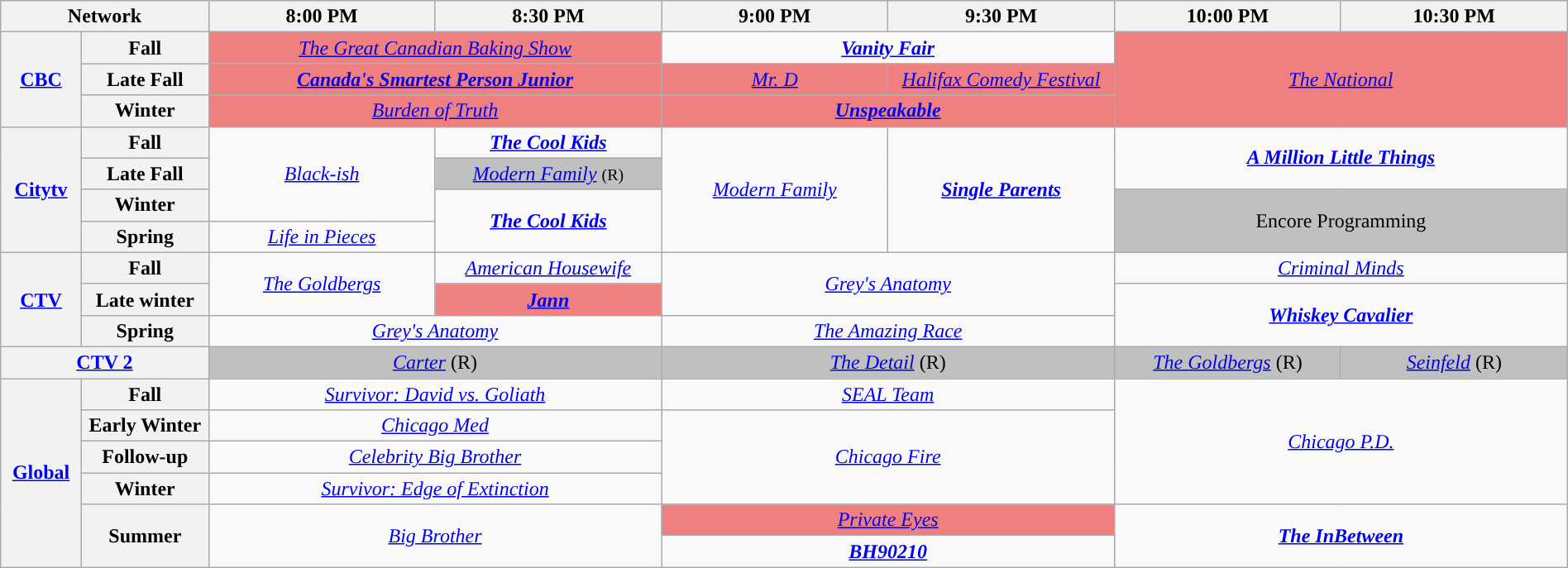<table class="wikitable" style="width:100%;margin-right:0;text-align:center">
<tr>
<th colspan="2" style="width:10%;">Network</th>
<th style="width:11.5%;">8:00 PM</th>
<th style="width:11.5%;">8:30 PM</th>
<th style="width:11.5%;">9:00 PM</th>
<th style="width:11.5%;">9:30 PM</th>
<th style="width:11.5%;">10:00 PM</th>
<th style="width:11.5%;">10:30 PM</th>
</tr>
<tr>
<th rowspan="3"><a href='#'>CBC</a></th>
<th>Fall</th>
<td colspan="2" style="background:#f08080;"><em><a href='#'>The Great Canadian Baking Show</a></em></td>
<td colspan="2"><strong><em><a href='#'>Vanity Fair</a></em></strong></td>
<td rowspan="3" colspan="2" style="background:#f08080;"><em><a href='#'>The National</a></em></td>
</tr>
<tr>
<th>Late Fall</th>
<td colspan="2" style="background:#f08080;"><strong><em><a href='#'>Canada's Smartest Person Junior</a></em></strong></td>
<td style="background:#f08080;"><em><a href='#'>Mr. D</a></em></td>
<td style="background:#f08080;"><em><a href='#'>Halifax Comedy Festival</a></em></td>
</tr>
<tr>
<th>Winter</th>
<td colspan="2" style="background:#f08080;"><em><a href='#'>Burden of Truth</a></em></td>
<td colspan="2" style="background:#f08080;"><strong><em><a href='#'>Unspeakable</a></em></strong></td>
</tr>
<tr>
<th colspan="1" rowspan="4"><a href='#'>Citytv</a></th>
<th>Fall</th>
<td rowspan="3"><em><a href='#'>Black-ish</a></em></td>
<td><strong><em><a href='#'>The Cool Kids</a></em></strong></td>
<td rowspan="4"><em><a href='#'>Modern Family</a></em></td>
<td rowspan="4"><strong><em><a href='#'>Single Parents</a></em></strong></td>
<td rowspan="2" colspan="2"><strong><em><a href='#'>A Million Little Things</a></em></strong></td>
</tr>
<tr>
<th>Late Fall</th>
<td style="background:silver;"><em><a href='#'>Modern Family</a></em> <small>(R)</small></td>
</tr>
<tr>
<th>Winter</th>
<td rowspan="2"><strong><em><a href='#'>The Cool Kids</a></em></strong></td>
<td rowspan="2" colspan="2" style="background:silver;">Encore Programming</td>
</tr>
<tr>
<th>Spring</th>
<td><em><a href='#'>Life in Pieces</a></em></td>
</tr>
<tr>
<th rowspan="3"><a href='#'>CTV</a></th>
<th>Fall</th>
<td rowspan="2"><em><a href='#'>The Goldbergs</a></em></td>
<td rowspan="1"><em><a href='#'>American Housewife</a></em></td>
<td rowspan="2" colspan="2"><em><a href='#'>Grey's Anatomy</a></em></td>
<td colspan="2"><em><a href='#'>Criminal Minds</a></em></td>
</tr>
<tr>
<th>Late winter</th>
<td rowspan="1"  style="background:#f08080;"><strong><em><a href='#'>Jann</a></em></strong></td>
<td rowspan="2" colspan="2"><strong><em><a href='#'>Whiskey Cavalier</a></em></strong></td>
</tr>
<tr>
<th>Spring</th>
<td colspan="2"><em><a href='#'>Grey's Anatomy</a></em></td>
<td colspan="2"><em><a href='#'>The Amazing Race</a></em></td>
</tr>
<tr>
<th colspan="2"><a href='#'>CTV 2</a></th>
<td colspan="2" style="background:silver;"><em><a href='#'>Carter</a></em> (R)</td>
<td colspan="2" style="background:silver;"><em><a href='#'>The Detail</a></em> (R)</td>
<td style="background:silver;"><em><a href='#'>The Goldbergs</a></em> (R)</td>
<td style="background:silver;"><em><a href='#'>Seinfeld</a></em> (R)</td>
</tr>
<tr>
<th rowspan=6><a href='#'>Global</a></th>
<th>Fall</th>
<td colspan=2><em><a href='#'>Survivor: David vs. Goliath</a></em></td>
<td colspan=2><em><a href='#'>SEAL Team</a></em></td>
<td colspan=2 rowspan=4><em><a href='#'>Chicago P.D.</a></em></td>
</tr>
<tr>
<th>Early Winter</th>
<td colspan=2><em><a href='#'>Chicago Med</a></em></td>
<td colspan=2 rowspan=3><em><a href='#'>Chicago Fire</a></em></td>
</tr>
<tr>
<th>Follow-up</th>
<td colspan=2><em><a href='#'>Celebrity Big Brother</a></em></td>
</tr>
<tr>
<th>Winter</th>
<td colspan=2><em><a href='#'>Survivor: Edge of Extinction</a></em></td>
</tr>
<tr>
<th rowspan=2>Summer</th>
<td colspan=2 rowspan=2><em><a href='#'>Big Brother</a></em></td>
<td colspan=2 style=background:#f08080><em><a href='#'>Private Eyes</a></em></td>
<td colspan=2 rowspan=2><strong><em><a href='#'>The InBetween</a></em></strong></td>
</tr>
<tr>
<td colspan=2><strong><em><a href='#'>BH90210</a></em></strong></td>
</tr>
</table>
